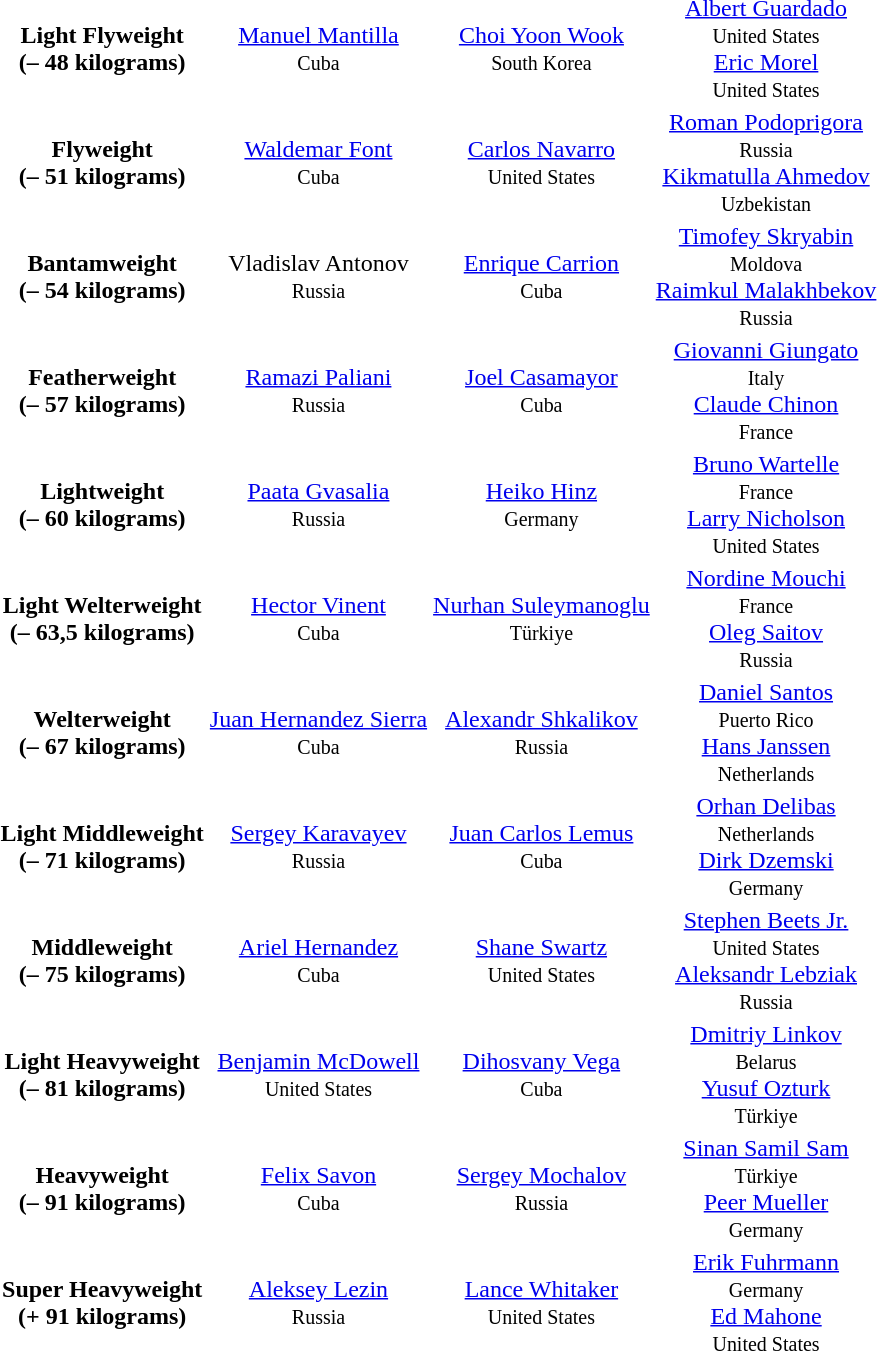<table>
<tr align="center">
<td><strong>Light Flyweight<br>(– 48 kilograms)</strong></td>
<td> <a href='#'>Manuel Mantilla</a><br><small>Cuba</small></td>
<td> <a href='#'>Choi Yoon Wook</a><br><small>South Korea</small></td>
<td> <a href='#'>Albert Guardado</a><br><small>United States</small><br> <a href='#'>Eric Morel</a><br><small>United States</small></td>
</tr>
<tr align="center">
<td><strong>Flyweight<br>(– 51 kilograms)</strong></td>
<td> <a href='#'>Waldemar Font</a><br><small>Cuba</small></td>
<td> <a href='#'>Carlos Navarro</a><br><small>United States</small></td>
<td> <a href='#'>Roman Podoprigora</a><br><small>Russia</small><br> <a href='#'>Kikmatulla Ahmedov</a><br><small>Uzbekistan</small></td>
</tr>
<tr align="center">
<td><strong>Bantamweight<br>(– 54 kilograms)</strong></td>
<td> Vladislav Antonov<br><small>Russia</small></td>
<td> <a href='#'>Enrique Carrion</a><br><small>Cuba</small></td>
<td> <a href='#'>Timofey Skryabin</a><br><small>Moldova</small><br> <a href='#'>Raimkul Malakhbekov</a><br><small>Russia</small></td>
</tr>
<tr align="center">
<td><strong>Featherweight<br>(– 57 kilograms)</strong></td>
<td> <a href='#'>Ramazi Paliani</a><br><small>Russia</small></td>
<td> <a href='#'>Joel Casamayor</a><br><small>Cuba</small></td>
<td> <a href='#'>Giovanni Giungato</a><br><small>Italy</small><br> <a href='#'>Claude Chinon</a><br><small>France</small></td>
</tr>
<tr align="center">
<td><strong>Lightweight<br>(– 60 kilograms)</strong></td>
<td> <a href='#'>Paata Gvasalia</a><br><small>Russia</small></td>
<td> <a href='#'>Heiko Hinz</a><br><small>Germany</small></td>
<td> <a href='#'>Bruno Wartelle</a><br><small>France</small><br> <a href='#'>Larry Nicholson</a><br><small>United States</small></td>
</tr>
<tr align="center">
<td><strong>Light Welterweight<br>(– 63,5 kilograms)</strong></td>
<td> <a href='#'>Hector Vinent</a><br><small>Cuba</small></td>
<td> <a href='#'>Nurhan Suleymanoglu</a><br><small>Türkiye</small></td>
<td> <a href='#'>Nordine Mouchi</a><br><small>France</small><br> <a href='#'>Oleg Saitov</a><br><small>Russia</small></td>
</tr>
<tr align="center">
<td><strong>Welterweight<br>(– 67 kilograms)</strong></td>
<td> <a href='#'>Juan Hernandez Sierra</a><br><small>Cuba</small></td>
<td> <a href='#'>Alexandr Shkalikov</a><br><small>Russia</small></td>
<td> <a href='#'>Daniel Santos</a><br><small>Puerto Rico</small><br> <a href='#'>Hans Janssen</a><br><small>Netherlands</small></td>
</tr>
<tr align="center">
<td><strong>Light Middleweight<br>(– 71 kilograms)</strong></td>
<td> <a href='#'>Sergey Karavayev</a><br><small>Russia</small></td>
<td> <a href='#'>Juan Carlos Lemus</a><br><small>Cuba</small></td>
<td> <a href='#'>Orhan Delibas</a><br><small>Netherlands</small><br> <a href='#'>Dirk Dzemski</a><br><small>Germany</small></td>
</tr>
<tr align="center">
<td><strong>Middleweight<br>(– 75 kilograms)</strong></td>
<td> <a href='#'>Ariel Hernandez</a><br><small>Cuba</small></td>
<td> <a href='#'>Shane Swartz</a><br><small>United States</small></td>
<td> <a href='#'>Stephen Beets Jr.</a><br><small>United States</small><br> <a href='#'>Aleksandr Lebziak</a><br><small>Russia</small></td>
</tr>
<tr align="center">
<td><strong>Light Heavyweight<br>(– 81 kilograms)</strong></td>
<td> <a href='#'>Benjamin McDowell</a><br><small>United States</small></td>
<td> <a href='#'>Dihosvany Vega</a><br><small>Cuba</small></td>
<td> <a href='#'>Dmitriy Linkov</a><br><small>Belarus</small><br> <a href='#'>Yusuf Ozturk</a><br><small>Türkiye</small></td>
</tr>
<tr align="center">
<td><strong>Heavyweight<br>(– 91 kilograms)</strong></td>
<td> <a href='#'>Felix Savon</a><br><small>Cuba</small></td>
<td> <a href='#'>Sergey Mochalov</a><br><small>Russia</small></td>
<td> <a href='#'>Sinan Samil Sam</a><br><small>Türkiye</small><br> <a href='#'>Peer Mueller</a><br><small>Germany</small></td>
</tr>
<tr align="center">
<td><strong>Super Heavyweight<br>(+ 91 kilograms)</strong></td>
<td> <a href='#'>Aleksey Lezin</a><br><small>Russia</small></td>
<td> <a href='#'>Lance Whitaker</a><br><small>United States</small></td>
<td> <a href='#'>Erik Fuhrmann</a><br><small>Germany</small><br> <a href='#'>Ed Mahone</a><br><small>United States</small></td>
</tr>
</table>
